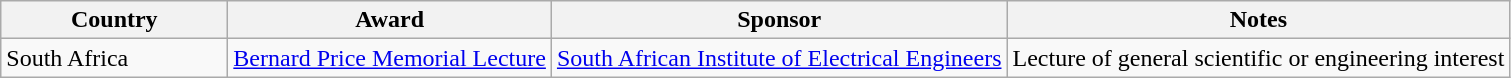<table Class="wikitable sortable">
<tr>
<th style="width:9em;">Country</th>
<th>Award</th>
<th>Sponsor</th>
<th>Notes</th>
</tr>
<tr>
<td>South Africa</td>
<td><a href='#'>Bernard Price Memorial Lecture</a></td>
<td><a href='#'>South African Institute of Electrical Engineers</a></td>
<td>Lecture of general scientific or engineering interest</td>
</tr>
</table>
